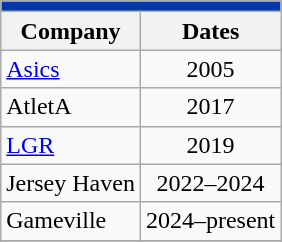<table class="wikitable floatright">
<tr>
<th colspan="2" style="background:#0038A8; color:#FFFFFF;"></th>
</tr>
<tr>
<th>Company</th>
<th>Dates</th>
</tr>
<tr>
<td> <a href='#'>Asics</a></td>
<td align=center>2005</td>
</tr>
<tr>
<td> AtletA</td>
<td align=center>2017</td>
</tr>
<tr>
<td> <a href='#'>LGR</a></td>
<td align=center>2019</td>
</tr>
<tr>
<td> Jersey Haven</td>
<td align=center>2022–2024</td>
</tr>
<tr>
<td> Gameville</td>
<td align=center>2024–present</td>
</tr>
<tr>
</tr>
</table>
